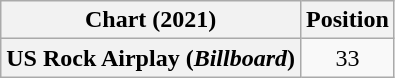<table class="wikitable plainrowheaders" style="text-align:center">
<tr>
<th scope="col">Chart (2021)</th>
<th scope="col">Position</th>
</tr>
<tr>
<th scope="row">US Rock Airplay (<em>Billboard</em>)</th>
<td>33</td>
</tr>
</table>
